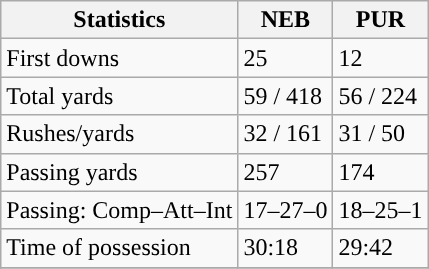<table class="wikitable" style="float: left;">
<tr>
<th>Statistics</th>
<th>NEB</th>
<th>PUR</th>
</tr>
<tr>
<td>First downs</td>
<td>25</td>
<td>12</td>
</tr>
<tr>
<td>Total yards</td>
<td>59 / 418</td>
<td>56 / 224</td>
</tr>
<tr>
<td>Rushes/yards</td>
<td>32 / 161</td>
<td>31 / 50</td>
</tr>
<tr>
<td>Passing yards</td>
<td>257</td>
<td>174</td>
</tr>
<tr>
<td>Passing: Comp–Att–Int</td>
<td>17–27–0</td>
<td>18–25–1</td>
</tr>
<tr>
<td>Time of possession</td>
<td>30:18</td>
<td>29:42</td>
</tr>
<tr>
</tr>
</table>
